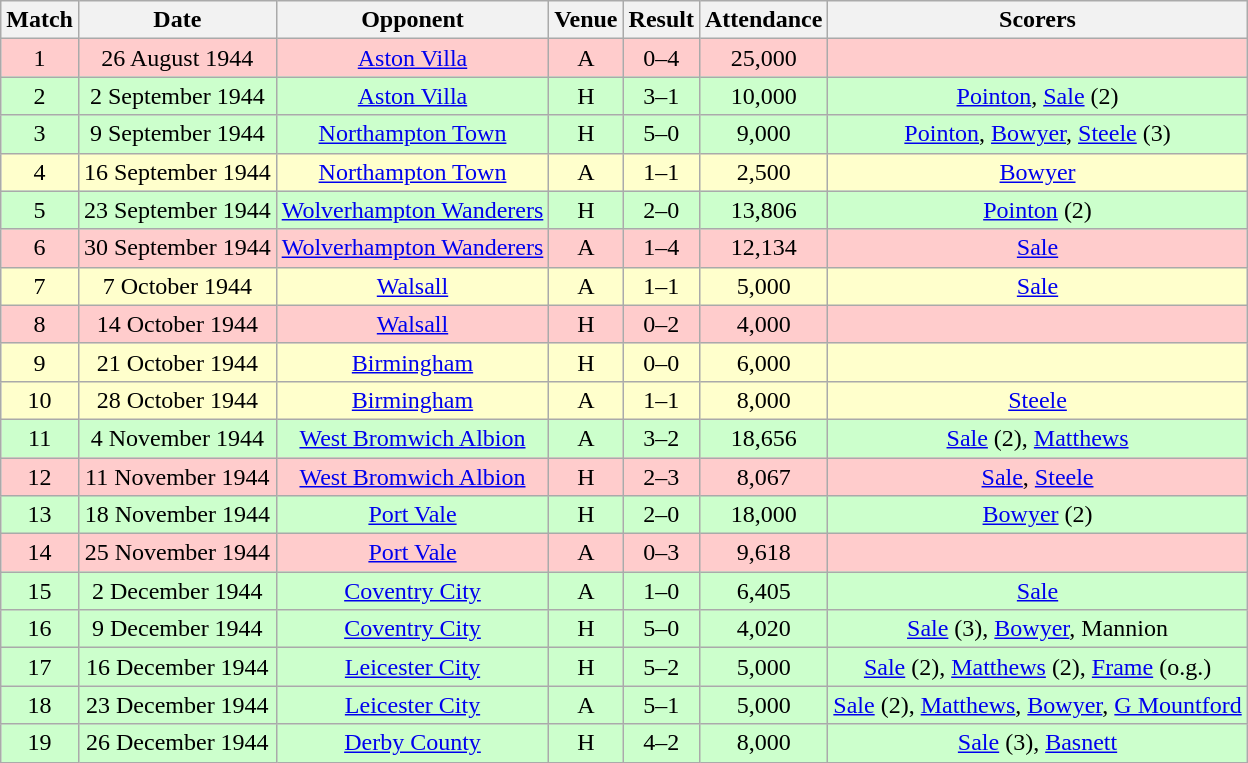<table class="wikitable" style="font-size:100%; text-align:center">
<tr>
<th>Match</th>
<th>Date</th>
<th>Opponent</th>
<th>Venue</th>
<th>Result</th>
<th>Attendance</th>
<th>Scorers</th>
</tr>
<tr style="background-color: #FFCCCC;">
<td>1</td>
<td>26 August 1944</td>
<td><a href='#'>Aston Villa</a></td>
<td>A</td>
<td>0–4</td>
<td>25,000</td>
<td></td>
</tr>
<tr style="background-color: #CCFFCC;">
<td>2</td>
<td>2 September 1944</td>
<td><a href='#'>Aston Villa</a></td>
<td>H</td>
<td>3–1</td>
<td>10,000</td>
<td><a href='#'>Pointon</a>, <a href='#'>Sale</a> (2)</td>
</tr>
<tr style="background-color: #CCFFCC;">
<td>3</td>
<td>9 September 1944</td>
<td><a href='#'>Northampton Town</a></td>
<td>H</td>
<td>5–0</td>
<td>9,000</td>
<td><a href='#'>Pointon</a>, <a href='#'>Bowyer</a>, <a href='#'>Steele</a> (3)</td>
</tr>
<tr style="background-color: #FFFFCC;">
<td>4</td>
<td>16 September 1944</td>
<td><a href='#'>Northampton Town</a></td>
<td>A</td>
<td>1–1</td>
<td>2,500</td>
<td><a href='#'>Bowyer</a></td>
</tr>
<tr style="background-color: #CCFFCC;">
<td>5</td>
<td>23 September 1944</td>
<td><a href='#'>Wolverhampton Wanderers</a></td>
<td>H</td>
<td>2–0</td>
<td>13,806</td>
<td><a href='#'>Pointon</a> (2)</td>
</tr>
<tr style="background-color: #FFCCCC;">
<td>6</td>
<td>30 September 1944</td>
<td><a href='#'>Wolverhampton Wanderers</a></td>
<td>A</td>
<td>1–4</td>
<td>12,134</td>
<td><a href='#'>Sale</a></td>
</tr>
<tr style="background-color: #FFFFCC;">
<td>7</td>
<td>7 October 1944</td>
<td><a href='#'>Walsall</a></td>
<td>A</td>
<td>1–1</td>
<td>5,000</td>
<td><a href='#'>Sale</a></td>
</tr>
<tr style="background-color: #FFCCCC;">
<td>8</td>
<td>14 October 1944</td>
<td><a href='#'>Walsall</a></td>
<td>H</td>
<td>0–2</td>
<td>4,000</td>
<td></td>
</tr>
<tr style="background-color: #FFFFCC;">
<td>9</td>
<td>21 October 1944</td>
<td><a href='#'>Birmingham</a></td>
<td>H</td>
<td>0–0</td>
<td>6,000</td>
<td></td>
</tr>
<tr style="background-color: #FFFFCC;">
<td>10</td>
<td>28 October 1944</td>
<td><a href='#'>Birmingham</a></td>
<td>A</td>
<td>1–1</td>
<td>8,000</td>
<td><a href='#'>Steele</a></td>
</tr>
<tr style="background-color: #CCFFCC;">
<td>11</td>
<td>4 November 1944</td>
<td><a href='#'>West Bromwich Albion</a></td>
<td>A</td>
<td>3–2</td>
<td>18,656</td>
<td><a href='#'>Sale</a> (2), <a href='#'>Matthews</a></td>
</tr>
<tr style="background-color: #FFCCCC;">
<td>12</td>
<td>11 November 1944</td>
<td><a href='#'>West Bromwich Albion</a></td>
<td>H</td>
<td>2–3</td>
<td>8,067</td>
<td><a href='#'>Sale</a>, <a href='#'>Steele</a></td>
</tr>
<tr style="background-color: #CCFFCC;">
<td>13</td>
<td>18 November 1944</td>
<td><a href='#'>Port Vale</a></td>
<td>H</td>
<td>2–0</td>
<td>18,000</td>
<td><a href='#'>Bowyer</a> (2)</td>
</tr>
<tr style="background-color: #FFCCCC;">
<td>14</td>
<td>25 November 1944</td>
<td><a href='#'>Port Vale</a></td>
<td>A</td>
<td>0–3</td>
<td>9,618</td>
<td></td>
</tr>
<tr style="background-color: #CCFFCC;">
<td>15</td>
<td>2 December 1944</td>
<td><a href='#'>Coventry City</a></td>
<td>A</td>
<td>1–0</td>
<td>6,405</td>
<td><a href='#'>Sale</a></td>
</tr>
<tr style="background-color: #CCFFCC;">
<td>16</td>
<td>9 December 1944</td>
<td><a href='#'>Coventry City</a></td>
<td>H</td>
<td>5–0</td>
<td>4,020</td>
<td><a href='#'>Sale</a> (3), <a href='#'>Bowyer</a>, Mannion</td>
</tr>
<tr style="background-color: #CCFFCC;">
<td>17</td>
<td>16 December 1944</td>
<td><a href='#'>Leicester City</a></td>
<td>H</td>
<td>5–2</td>
<td>5,000</td>
<td><a href='#'>Sale</a> (2), <a href='#'>Matthews</a> (2), <a href='#'>Frame</a> (o.g.)</td>
</tr>
<tr style="background-color: #CCFFCC;">
<td>18</td>
<td>23 December 1944</td>
<td><a href='#'>Leicester City</a></td>
<td>A</td>
<td>5–1</td>
<td>5,000</td>
<td><a href='#'>Sale</a> (2), <a href='#'>Matthews</a>, <a href='#'>Bowyer</a>, <a href='#'>G Mountford</a></td>
</tr>
<tr style="background-color: #CCFFCC;">
<td>19</td>
<td>26 December 1944</td>
<td><a href='#'>Derby County</a></td>
<td>H</td>
<td>4–2</td>
<td>8,000</td>
<td><a href='#'>Sale</a> (3), <a href='#'>Basnett</a></td>
</tr>
</table>
